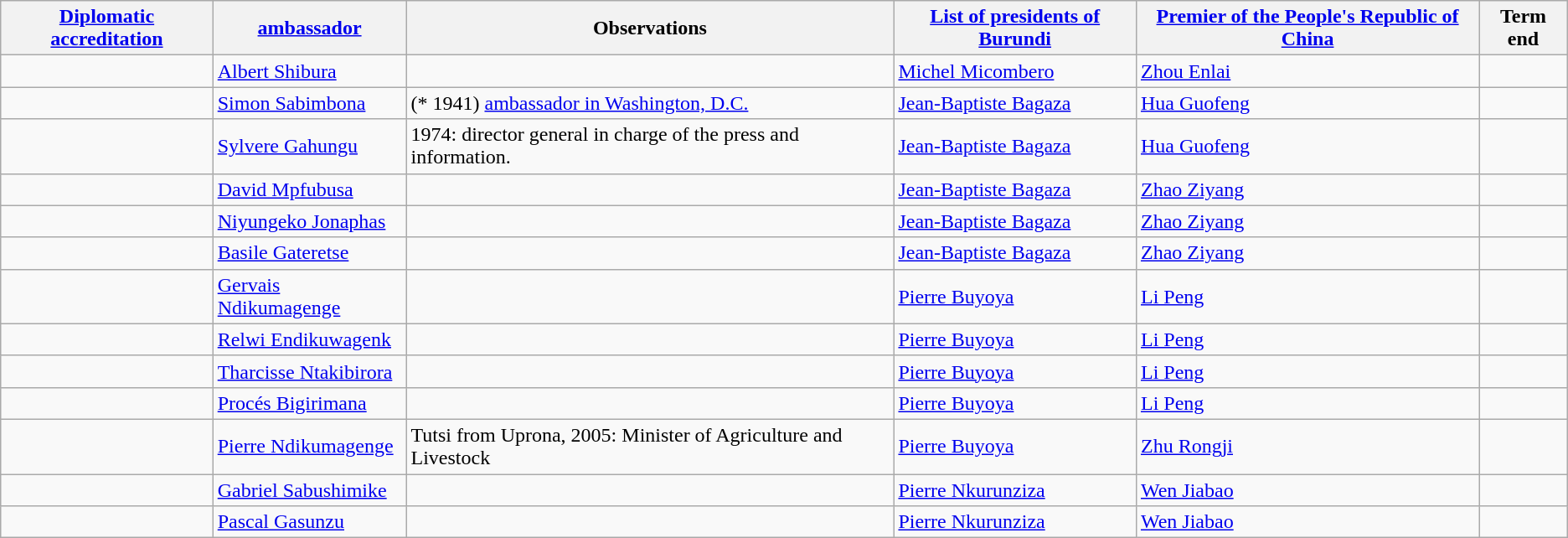<table class="wikitable sortable">
<tr>
<th><a href='#'>Diplomatic accreditation</a></th>
<th><a href='#'>ambassador</a></th>
<th>Observations</th>
<th><a href='#'>List of presidents of Burundi</a></th>
<th><a href='#'>Premier of the People's Republic of China</a></th>
<th>Term end</th>
</tr>
<tr>
<td></td>
<td><a href='#'>Albert Shibura</a></td>
<td></td>
<td><a href='#'>Michel Micombero</a></td>
<td><a href='#'>Zhou Enlai</a></td>
<td></td>
</tr>
<tr>
<td></td>
<td><a href='#'>Simon Sabimbona</a></td>
<td>(* 1941) <a href='#'>ambassador in Washington, D.C.</a></td>
<td><a href='#'>Jean-Baptiste Bagaza</a></td>
<td><a href='#'>Hua Guofeng</a></td>
<td></td>
</tr>
<tr>
<td></td>
<td><a href='#'>Sylvere Gahungu</a></td>
<td>1974: director general in charge of the press and information.</td>
<td><a href='#'>Jean-Baptiste Bagaza</a></td>
<td><a href='#'>Hua Guofeng</a></td>
<td></td>
</tr>
<tr>
<td></td>
<td><a href='#'>David Mpfubusa</a></td>
<td></td>
<td><a href='#'>Jean-Baptiste Bagaza</a></td>
<td><a href='#'>Zhao Ziyang</a></td>
<td></td>
</tr>
<tr>
<td></td>
<td><a href='#'>Niyungeko Jonaphas</a></td>
<td></td>
<td><a href='#'>Jean-Baptiste Bagaza</a></td>
<td><a href='#'>Zhao Ziyang</a></td>
<td></td>
</tr>
<tr>
<td></td>
<td><a href='#'>Basile Gateretse</a></td>
<td></td>
<td><a href='#'>Jean-Baptiste Bagaza</a></td>
<td><a href='#'>Zhao Ziyang</a></td>
<td></td>
</tr>
<tr>
<td></td>
<td><a href='#'>Gervais Ndikumagenge</a></td>
<td></td>
<td><a href='#'>Pierre Buyoya</a></td>
<td><a href='#'>Li Peng</a></td>
<td></td>
</tr>
<tr>
<td></td>
<td><a href='#'>Relwi Endikuwagenk</a></td>
<td></td>
<td><a href='#'>Pierre Buyoya</a></td>
<td><a href='#'>Li Peng</a></td>
<td></td>
</tr>
<tr>
<td></td>
<td><a href='#'>Tharcisse Ntakibirora</a></td>
<td></td>
<td><a href='#'>Pierre Buyoya</a></td>
<td><a href='#'>Li Peng</a></td>
<td></td>
</tr>
<tr>
<td></td>
<td><a href='#'>Procés Bigirimana</a></td>
<td></td>
<td><a href='#'>Pierre Buyoya</a></td>
<td><a href='#'>Li Peng</a></td>
<td></td>
</tr>
<tr>
<td></td>
<td><a href='#'>Pierre Ndikumagenge</a></td>
<td>Tutsi from Uprona, 2005: Minister of Agriculture and Livestock</td>
<td><a href='#'>Pierre Buyoya</a></td>
<td><a href='#'>Zhu Rongji</a></td>
<td></td>
</tr>
<tr>
<td></td>
<td><a href='#'>Gabriel Sabushimike</a></td>
<td></td>
<td><a href='#'>Pierre Nkurunziza</a></td>
<td><a href='#'>Wen Jiabao</a></td>
<td></td>
</tr>
<tr>
<td></td>
<td><a href='#'>Pascal Gasunzu</a></td>
<td></td>
<td><a href='#'>Pierre Nkurunziza</a></td>
<td><a href='#'>Wen Jiabao</a></td>
<td></td>
</tr>
</table>
